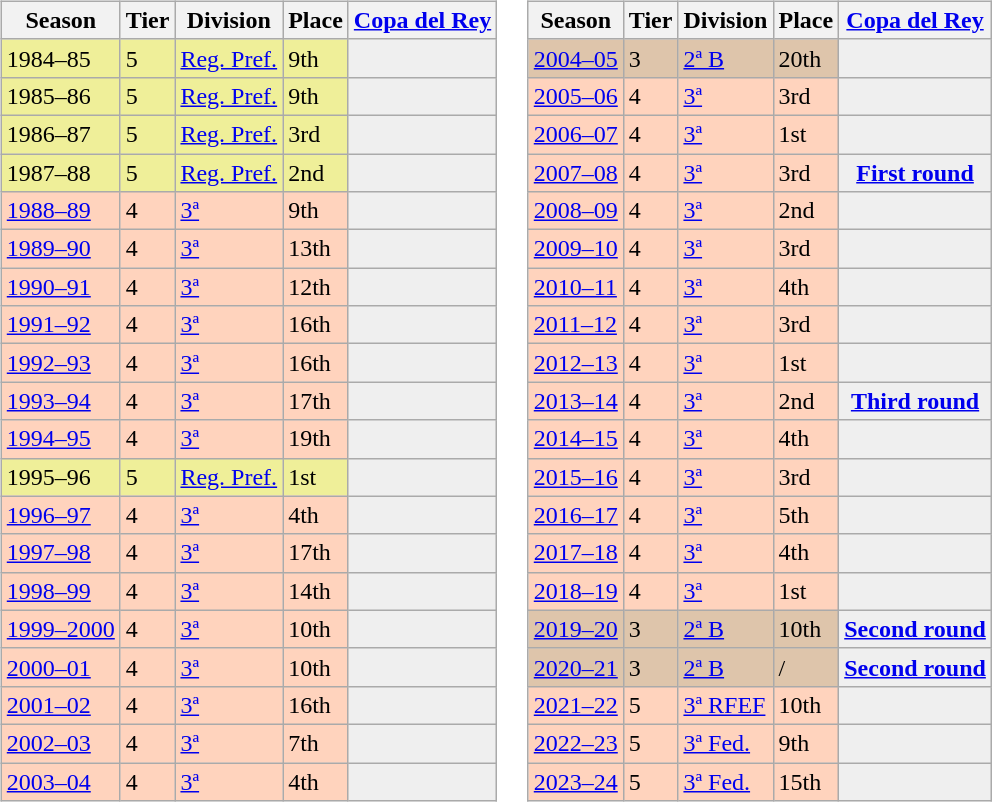<table>
<tr>
<td valign="top" width=0%><br><table class="wikitable">
<tr style="background:#f0f6fa;">
<th>Season</th>
<th>Tier</th>
<th>Division</th>
<th>Place</th>
<th><a href='#'>Copa del Rey</a></th>
</tr>
<tr>
<td style="background:#EFEF99;">1984–85</td>
<td style="background:#EFEF99;">5</td>
<td style="background:#EFEF99;"><a href='#'>Reg. Pref.</a></td>
<td style="background:#EFEF99;">9th</td>
<th style="background:#efefef;"></th>
</tr>
<tr>
<td style="background:#EFEF99;">1985–86</td>
<td style="background:#EFEF99;">5</td>
<td style="background:#EFEF99;"><a href='#'>Reg. Pref.</a></td>
<td style="background:#EFEF99;">9th</td>
<th style="background:#efefef;"></th>
</tr>
<tr>
<td style="background:#EFEF99;">1986–87</td>
<td style="background:#EFEF99;">5</td>
<td style="background:#EFEF99;"><a href='#'>Reg. Pref.</a></td>
<td style="background:#EFEF99;">3rd</td>
<th style="background:#efefef;"></th>
</tr>
<tr>
<td style="background:#EFEF99;">1987–88</td>
<td style="background:#EFEF99;">5</td>
<td style="background:#EFEF99;"><a href='#'>Reg. Pref.</a></td>
<td style="background:#EFEF99;">2nd</td>
<th style="background:#efefef;"></th>
</tr>
<tr>
<td style="background:#FFD3BD;"><a href='#'>1988–89</a></td>
<td style="background:#FFD3BD;">4</td>
<td style="background:#FFD3BD;"><a href='#'>3ª</a></td>
<td style="background:#FFD3BD;">9th</td>
<th style="background:#efefef;"></th>
</tr>
<tr>
<td style="background:#FFD3BD;"><a href='#'>1989–90</a></td>
<td style="background:#FFD3BD;">4</td>
<td style="background:#FFD3BD;"><a href='#'>3ª</a></td>
<td style="background:#FFD3BD;">13th</td>
<th style="background:#efefef;"></th>
</tr>
<tr>
<td style="background:#FFD3BD;"><a href='#'>1990–91</a></td>
<td style="background:#FFD3BD;">4</td>
<td style="background:#FFD3BD;"><a href='#'>3ª</a></td>
<td style="background:#FFD3BD;">12th</td>
<th style="background:#efefef;"></th>
</tr>
<tr>
<td style="background:#FFD3BD;"><a href='#'>1991–92</a></td>
<td style="background:#FFD3BD;">4</td>
<td style="background:#FFD3BD;"><a href='#'>3ª</a></td>
<td style="background:#FFD3BD;">16th</td>
<td style="background:#efefef;"></td>
</tr>
<tr>
<td style="background:#FFD3BD;"><a href='#'>1992–93</a></td>
<td style="background:#FFD3BD;">4</td>
<td style="background:#FFD3BD;"><a href='#'>3ª</a></td>
<td style="background:#FFD3BD;">16th</td>
<td style="background:#efefef;"></td>
</tr>
<tr>
<td style="background:#FFD3BD;"><a href='#'>1993–94</a></td>
<td style="background:#FFD3BD;">4</td>
<td style="background:#FFD3BD;"><a href='#'>3ª</a></td>
<td style="background:#FFD3BD;">17th</td>
<td style="background:#efefef;"></td>
</tr>
<tr>
<td style="background:#FFD3BD;"><a href='#'>1994–95</a></td>
<td style="background:#FFD3BD;">4</td>
<td style="background:#FFD3BD;"><a href='#'>3ª</a></td>
<td style="background:#FFD3BD;">19th</td>
<td style="background:#efefef;"></td>
</tr>
<tr>
<td style="background:#EFEF99;">1995–96</td>
<td style="background:#EFEF99;">5</td>
<td style="background:#EFEF99;"><a href='#'>Reg. Pref.</a></td>
<td style="background:#EFEF99;">1st</td>
<th style="background:#efefef;"></th>
</tr>
<tr>
<td style="background:#FFD3BD;"><a href='#'>1996–97</a></td>
<td style="background:#FFD3BD;">4</td>
<td style="background:#FFD3BD;"><a href='#'>3ª</a></td>
<td style="background:#FFD3BD;">4th</td>
<th style="background:#efefef;"></th>
</tr>
<tr>
<td style="background:#FFD3BD;"><a href='#'>1997–98</a></td>
<td style="background:#FFD3BD;">4</td>
<td style="background:#FFD3BD;"><a href='#'>3ª</a></td>
<td style="background:#FFD3BD;">17th</td>
<th style="background:#efefef;"></th>
</tr>
<tr>
<td style="background:#FFD3BD;"><a href='#'>1998–99</a></td>
<td style="background:#FFD3BD;">4</td>
<td style="background:#FFD3BD;"><a href='#'>3ª</a></td>
<td style="background:#FFD3BD;">14th</td>
<th style="background:#efefef;"></th>
</tr>
<tr>
<td style="background:#FFD3BD;"><a href='#'>1999–2000</a></td>
<td style="background:#FFD3BD;">4</td>
<td style="background:#FFD3BD;"><a href='#'>3ª</a></td>
<td style="background:#FFD3BD;">10th</td>
<td style="background:#efefef;"></td>
</tr>
<tr>
<td style="background:#FFD3BD;"><a href='#'>2000–01</a></td>
<td style="background:#FFD3BD;">4</td>
<td style="background:#FFD3BD;"><a href='#'>3ª</a></td>
<td style="background:#FFD3BD;">10th</td>
<td style="background:#efefef;"></td>
</tr>
<tr>
<td style="background:#FFD3BD;"><a href='#'>2001–02</a></td>
<td style="background:#FFD3BD;">4</td>
<td style="background:#FFD3BD;"><a href='#'>3ª</a></td>
<td style="background:#FFD3BD;">16th</td>
<td style="background:#efefef;"></td>
</tr>
<tr>
<td style="background:#FFD3BD;"><a href='#'>2002–03</a></td>
<td style="background:#FFD3BD;">4</td>
<td style="background:#FFD3BD;"><a href='#'>3ª</a></td>
<td style="background:#FFD3BD;">7th</td>
<th style="background:#efefef;"></th>
</tr>
<tr>
<td style="background:#FFD3BD;"><a href='#'>2003–04</a></td>
<td style="background:#FFD3BD;">4</td>
<td style="background:#FFD3BD;"><a href='#'>3ª</a></td>
<td style="background:#FFD3BD;">4th</td>
<th style="background:#efefef;"></th>
</tr>
</table>
</td>
<td valign="top" width=0%><br><table class="wikitable">
<tr style="background:#f0f6fa;">
<th>Season</th>
<th>Tier</th>
<th>Division</th>
<th>Place</th>
<th><a href='#'>Copa del Rey</a></th>
</tr>
<tr>
<td style="background:#DEC5AB;"><a href='#'>2004–05</a></td>
<td style="background:#DEC5AB;">3</td>
<td style="background:#DEC5AB;"><a href='#'>2ª B</a></td>
<td style="background:#DEC5AB;">20th</td>
<td style="background:#efefef;"></td>
</tr>
<tr>
<td style="background:#FFD3BD;"><a href='#'>2005–06</a></td>
<td style="background:#FFD3BD;">4</td>
<td style="background:#FFD3BD;"><a href='#'>3ª</a></td>
<td style="background:#FFD3BD;">3rd</td>
<td style="background:#efefef;"></td>
</tr>
<tr>
<td style="background:#FFD3BD;"><a href='#'>2006–07</a></td>
<td style="background:#FFD3BD;">4</td>
<td style="background:#FFD3BD;"><a href='#'>3ª</a></td>
<td style="background:#FFD3BD;">1st</td>
<td style="background:#efefef;"></td>
</tr>
<tr>
<td style="background:#FFD3BD;"><a href='#'>2007–08</a></td>
<td style="background:#FFD3BD;">4</td>
<td style="background:#FFD3BD;"><a href='#'>3ª</a></td>
<td style="background:#FFD3BD;">3rd</td>
<th style="background:#efefef;"><a href='#'>First round</a></th>
</tr>
<tr>
<td style="background:#FFD3BD;"><a href='#'>2008–09</a></td>
<td style="background:#FFD3BD;">4</td>
<td style="background:#FFD3BD;"><a href='#'>3ª</a></td>
<td style="background:#FFD3BD;">2nd</td>
<td style="background:#efefef;"></td>
</tr>
<tr>
<td style="background:#FFD3BD;"><a href='#'>2009–10</a></td>
<td style="background:#FFD3BD;">4</td>
<td style="background:#FFD3BD;"><a href='#'>3ª</a></td>
<td style="background:#FFD3BD;">3rd</td>
<td style="background:#efefef;"></td>
</tr>
<tr>
<td style="background:#FFD3BD;"><a href='#'>2010–11</a></td>
<td style="background:#FFD3BD;">4</td>
<td style="background:#FFD3BD;"><a href='#'>3ª</a></td>
<td style="background:#FFD3BD;">4th</td>
<td style="background:#efefef;"></td>
</tr>
<tr>
<td style="background:#FFD3BD;"><a href='#'>2011–12</a></td>
<td style="background:#FFD3BD;">4</td>
<td style="background:#FFD3BD;"><a href='#'>3ª</a></td>
<td style="background:#FFD3BD;">3rd</td>
<td style="background:#efefef;"></td>
</tr>
<tr>
<td style="background:#FFD3BD;"><a href='#'>2012–13</a></td>
<td style="background:#FFD3BD;">4</td>
<td style="background:#FFD3BD;"><a href='#'>3ª</a></td>
<td style="background:#FFD3BD;">1st</td>
<td style="background:#efefef;"></td>
</tr>
<tr>
<td style="background:#FFD3BD;"><a href='#'>2013–14</a></td>
<td style="background:#FFD3BD;">4</td>
<td style="background:#FFD3BD;"><a href='#'>3ª</a></td>
<td style="background:#FFD3BD;">2nd</td>
<th style="background:#efefef;"><a href='#'>Third round</a></th>
</tr>
<tr>
<td style="background:#FFD3BD;"><a href='#'>2014–15</a></td>
<td style="background:#FFD3BD;">4</td>
<td style="background:#FFD3BD;"><a href='#'>3ª</a></td>
<td style="background:#FFD3BD;">4th</td>
<th style="background:#efefef;"></th>
</tr>
<tr>
<td style="background:#FFD3BD;"><a href='#'>2015–16</a></td>
<td style="background:#FFD3BD;">4</td>
<td style="background:#FFD3BD;"><a href='#'>3ª</a></td>
<td style="background:#FFD3BD;">3rd</td>
<th style="background:#efefef;"></th>
</tr>
<tr>
<td style="background:#FFD3BD;"><a href='#'>2016–17</a></td>
<td style="background:#FFD3BD;">4</td>
<td style="background:#FFD3BD;"><a href='#'>3ª</a></td>
<td style="background:#FFD3BD;">5th</td>
<th style="background:#efefef;"></th>
</tr>
<tr>
<td style="background:#FFD3BD;"><a href='#'>2017–18</a></td>
<td style="background:#FFD3BD;">4</td>
<td style="background:#FFD3BD;"><a href='#'>3ª</a></td>
<td style="background:#FFD3BD;">4th</td>
<th style="background:#efefef;"></th>
</tr>
<tr>
<td style="background:#FFD3BD;"><a href='#'>2018–19</a></td>
<td style="background:#FFD3BD;">4</td>
<td style="background:#FFD3BD;"><a href='#'>3ª</a></td>
<td style="background:#FFD3BD;">1st</td>
<th style="background:#efefef;"></th>
</tr>
<tr>
<td style="background:#DEC5AB;"><a href='#'>2019–20</a></td>
<td style="background:#DEC5AB;">3</td>
<td style="background:#DEC5AB;"><a href='#'>2ª B</a></td>
<td style="background:#DEC5AB;">10th</td>
<th style="background:#efefef;"><a href='#'>Second round</a></th>
</tr>
<tr>
<td style="background:#DEC5AB;"><a href='#'>2020–21</a></td>
<td style="background:#DEC5AB;">3</td>
<td style="background:#DEC5AB;"><a href='#'>2ª B</a></td>
<td style="background:#DEC5AB;"> / </td>
<th style="background:#efefef;"><a href='#'>Second round</a></th>
</tr>
<tr>
<td style="background:#FFD3BD;"><a href='#'>2021–22</a></td>
<td style="background:#FFD3BD;">5</td>
<td style="background:#FFD3BD;"><a href='#'>3ª RFEF</a></td>
<td style="background:#FFD3BD;">10th</td>
<th style="background:#efefef;"></th>
</tr>
<tr>
<td style="background:#FFD3BD;"><a href='#'>2022–23</a></td>
<td style="background:#FFD3BD;">5</td>
<td style="background:#FFD3BD;"><a href='#'>3ª Fed.</a></td>
<td style="background:#FFD3BD;">9th</td>
<th style="background:#efefef;"></th>
</tr>
<tr>
<td style="background:#FFD3BD;"><a href='#'>2023–24</a></td>
<td style="background:#FFD3BD;">5</td>
<td style="background:#FFD3BD;"><a href='#'>3ª Fed.</a></td>
<td style="background:#FFD3BD;">15th</td>
<th style="background:#efefef;"></th>
</tr>
</table>
</td>
</tr>
</table>
